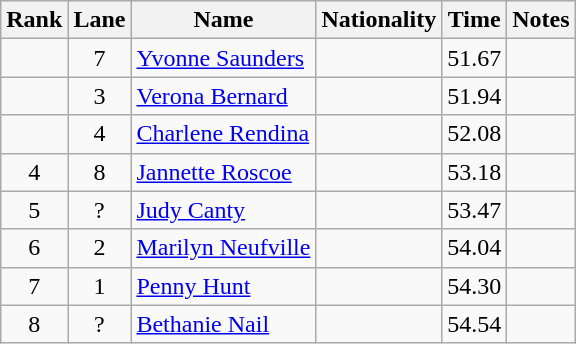<table class="wikitable sortable" style=" text-align:center">
<tr>
<th>Rank</th>
<th>Lane</th>
<th>Name</th>
<th>Nationality</th>
<th>Time</th>
<th>Notes</th>
</tr>
<tr>
<td></td>
<td>7</td>
<td align=left><a href='#'>Yvonne Saunders</a></td>
<td align=left></td>
<td>51.67</td>
<td></td>
</tr>
<tr>
<td></td>
<td>3</td>
<td align=left><a href='#'>Verona Bernard</a></td>
<td align=left></td>
<td>51.94</td>
<td></td>
</tr>
<tr>
<td></td>
<td>4</td>
<td align=left><a href='#'>Charlene Rendina</a></td>
<td align=left></td>
<td>52.08</td>
<td></td>
</tr>
<tr>
<td>4</td>
<td>8</td>
<td align=left><a href='#'>Jannette Roscoe</a></td>
<td align=left></td>
<td>53.18</td>
<td></td>
</tr>
<tr>
<td>5</td>
<td>?</td>
<td align=left><a href='#'>Judy Canty</a></td>
<td align=left></td>
<td>53.47</td>
<td></td>
</tr>
<tr>
<td>6</td>
<td>2</td>
<td align=left><a href='#'>Marilyn Neufville</a></td>
<td align=left></td>
<td>54.04</td>
<td></td>
</tr>
<tr>
<td>7</td>
<td>1</td>
<td align=left><a href='#'>Penny Hunt</a></td>
<td align=left></td>
<td>54.30</td>
<td></td>
</tr>
<tr>
<td>8</td>
<td>?</td>
<td align=left><a href='#'>Bethanie Nail</a></td>
<td align=left></td>
<td>54.54</td>
<td></td>
</tr>
</table>
